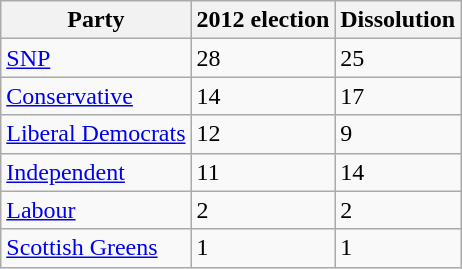<table class="wikitable">
<tr>
<th>Party</th>
<th>2012 election</th>
<th>Dissolution</th>
</tr>
<tr>
<td><a href='#'>SNP</a></td>
<td>28</td>
<td>25</td>
</tr>
<tr>
<td><a href='#'>Conservative</a></td>
<td>14</td>
<td>17</td>
</tr>
<tr>
<td><a href='#'>Liberal Democrats</a></td>
<td>12</td>
<td>9</td>
</tr>
<tr>
<td><a href='#'>Independent</a></td>
<td>11</td>
<td>14</td>
</tr>
<tr>
<td><a href='#'>Labour</a></td>
<td>2</td>
<td>2</td>
</tr>
<tr>
<td><a href='#'>Scottish Greens</a></td>
<td>1</td>
<td>1</td>
</tr>
</table>
